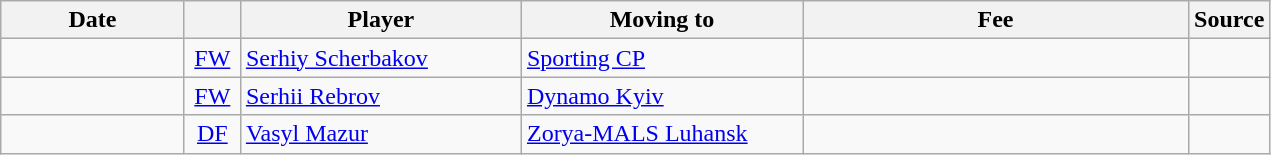<table class="wikitable sortable">
<tr>
<th style="width:115px;">Date</th>
<th style="width:30px;"></th>
<th style="width:180px;">Player</th>
<th style="width:180px;">Moving to</th>
<th style="width:250px;" class="unsortable">Fee</th>
<th style="width:20px;">Source</th>
</tr>
<tr>
<td></td>
<td style="text-align: center"><a href='#'>FW</a></td>
<td><a href='#'>Serhiy Scherbakov</a></td>
<td><a href='#'>Sporting CP</a></td>
<td></td>
<td></td>
</tr>
<tr>
<td></td>
<td style="text-align: center"><a href='#'>FW</a></td>
<td><a href='#'>Serhii Rebrov</a></td>
<td><a href='#'>Dynamo Kyiv</a></td>
<td></td>
<td></td>
</tr>
<tr>
<td></td>
<td style="text-align: center"><a href='#'>DF</a></td>
<td><a href='#'>Vasyl Mazur</a></td>
<td><a href='#'>Zorya-MALS Luhansk</a></td>
<td></td>
<td></td>
</tr>
</table>
